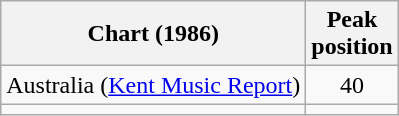<table class="wikitable">
<tr>
<th>Chart (1986)</th>
<th>Peak<br>position</th>
</tr>
<tr>
<td>Australia (<a href='#'>Kent Music Report</a>)</td>
<td align="center">40</td>
</tr>
<tr>
<td></td>
</tr>
</table>
